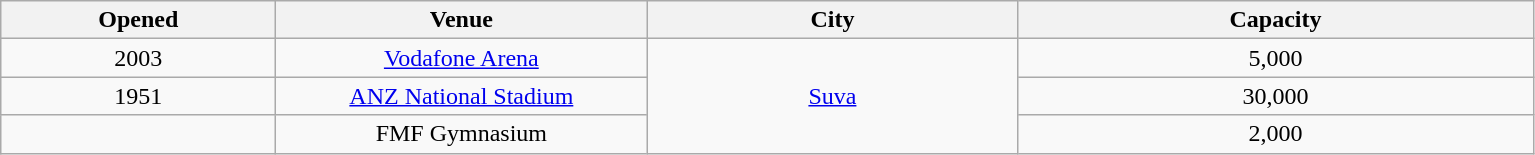<table class="sortable wikitable" style="text-align:center;">
<tr>
<th scope="col" style="width:11em;">Opened</th>
<th scope="col" style="width:15em;">Venue</th>
<th scope="col" style="width:15em;">City</th>
<th scope="col" style="width:21em;">Capacity</th>
</tr>
<tr>
<td>2003</td>
<td><a href='#'>Vodafone Arena</a></td>
<td rowspan="3"><a href='#'>Suva</a></td>
<td>5,000</td>
</tr>
<tr>
<td>1951</td>
<td><a href='#'>ANZ National Stadium</a></td>
<td>30,000</td>
</tr>
<tr>
<td></td>
<td>FMF Gymnasium</td>
<td>2,000</td>
</tr>
</table>
